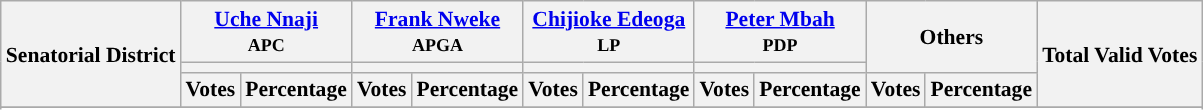<table class="wikitable sortable" style=" font-size: 90%">
<tr>
<th rowspan="3">Senatorial District</th>
<th colspan="2"><a href='#'>Uche Nnaji</a><br><small>APC</small></th>
<th colspan="2"><a href='#'>Frank Nweke</a><br><small>APGA</small></th>
<th colspan="2"><a href='#'>Chijioke Edeoga</a><br><small>LP</small></th>
<th colspan="2"><a href='#'>Peter Mbah</a><br><small>PDP</small></th>
<th colspan="2" rowspan="2">Others</th>
<th rowspan="3">Total Valid Votes</th>
</tr>
<tr>
<th colspan=2 style="background-color:"></th>
<th colspan=2 style="background-color:"></th>
<th colspan=2 style="background-color:"></th>
<th colspan=2 style="background-color:"></th>
</tr>
<tr>
<th>Votes</th>
<th>Percentage</th>
<th>Votes</th>
<th>Percentage</th>
<th>Votes</th>
<th>Percentage</th>
<th>Votes</th>
<th>Percentage</th>
<th>Votes</th>
<th>Percentage</th>
</tr>
<tr>
</tr>
<tr>
</tr>
<tr style="background-color:#">
</tr>
<tr>
</tr>
<tr style="background-color:#">
</tr>
<tr>
</tr>
<tr style="background-color:#">
</tr>
<tr>
</tr>
</table>
